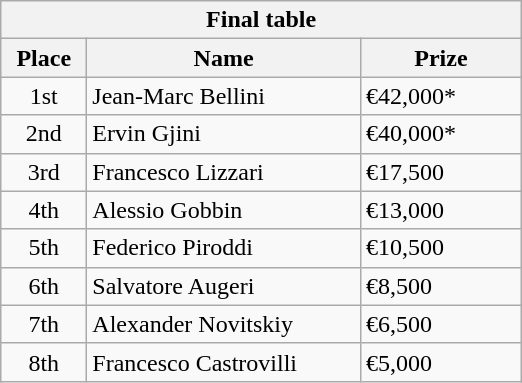<table class="wikitable">
<tr>
<th colspan="3">Final table</th>
</tr>
<tr>
<th style="width:50px;">Place</th>
<th style="width:175px;">Name</th>
<th style="width:100px;">Prize</th>
</tr>
<tr>
<td style="text-align:center;">1st</td>
<td> Jean-Marc Bellini</td>
<td>€42,000*</td>
</tr>
<tr>
<td style="text-align:center;">2nd</td>
<td> Ervin Gjini</td>
<td>€40,000*</td>
</tr>
<tr>
<td style="text-align:center;">3rd</td>
<td> Francesco Lizzari</td>
<td>€17,500</td>
</tr>
<tr>
<td style="text-align:center;">4th</td>
<td> Alessio Gobbin</td>
<td>€13,000</td>
</tr>
<tr>
<td style="text-align:center;">5th</td>
<td> Federico Piroddi</td>
<td>€10,500</td>
</tr>
<tr>
<td style="text-align:center;">6th</td>
<td> Salvatore Augeri</td>
<td>€8,500</td>
</tr>
<tr>
<td style="text-align:center;">7th</td>
<td> Alexander Novitskiy</td>
<td>€6,500</td>
</tr>
<tr>
<td style="text-align:center;">8th</td>
<td> Francesco Castrovilli</td>
<td>€5,000</td>
</tr>
</table>
